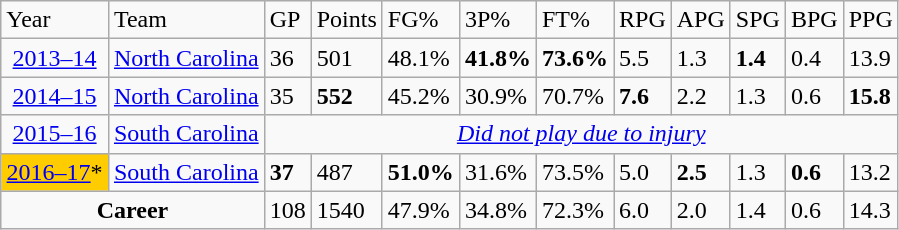<table class="wikitable sortable">
<tr>
<td>Year</td>
<td>Team</td>
<td>GP</td>
<td>Points</td>
<td>FG%</td>
<td>3P%</td>
<td>FT%</td>
<td>RPG</td>
<td>APG</td>
<td>SPG</td>
<td>BPG</td>
<td>PPG</td>
</tr>
<tr>
<td width="12%" style="text-align:center;"><a href='#'>2013–14</a></td>
<td style="text-align:center;"><a href='#'>North Carolina</a></td>
<td>36</td>
<td>501</td>
<td>48.1%</td>
<td><strong>41.8%</strong></td>
<td><strong>73.6%</strong></td>
<td>5.5</td>
<td>1.3</td>
<td><strong>1.4</strong></td>
<td>0.4</td>
<td>13.9</td>
</tr>
<tr>
<td style="text-align:center;"><a href='#'>2014–15</a></td>
<td style="text-align:center;"><a href='#'>North Carolina</a></td>
<td>35</td>
<td><strong>552</strong></td>
<td>45.2%</td>
<td>30.9%</td>
<td>70.7%</td>
<td><strong>7.6</strong></td>
<td>2.2</td>
<td>1.3</td>
<td>0.6</td>
<td><strong>15.8</strong></td>
</tr>
<tr>
<td style="text-align:center;"><a href='#'>2015–16</a></td>
<td style="text-align:center;"><a href='#'>South Carolina</a></td>
<td style="text-align:center;" colspan=10><a href='#'><em>Did not play due to injury</em></a></td>
</tr>
<tr>
<td style="background:#ffcc00; width:3em; text-align:center;"><a href='#'>2016–17</a>*</td>
<td style="text-align:center;"><a href='#'>South Carolina</a></td>
<td><strong>37</strong></td>
<td>487</td>
<td><strong>51.0%</strong></td>
<td>31.6%</td>
<td>73.5%</td>
<td>5.0</td>
<td><strong>2.5</strong></td>
<td>1.3</td>
<td><strong>0.6</strong></td>
<td>13.2</td>
</tr>
<tr>
<td style="text-align:center;" colspan=2><strong>Career</strong></td>
<td>108</td>
<td>1540</td>
<td>47.9%</td>
<td>34.8%</td>
<td>72.3%</td>
<td>6.0</td>
<td>2.0</td>
<td>1.4</td>
<td>0.6</td>
<td>14.3</td>
</tr>
</table>
